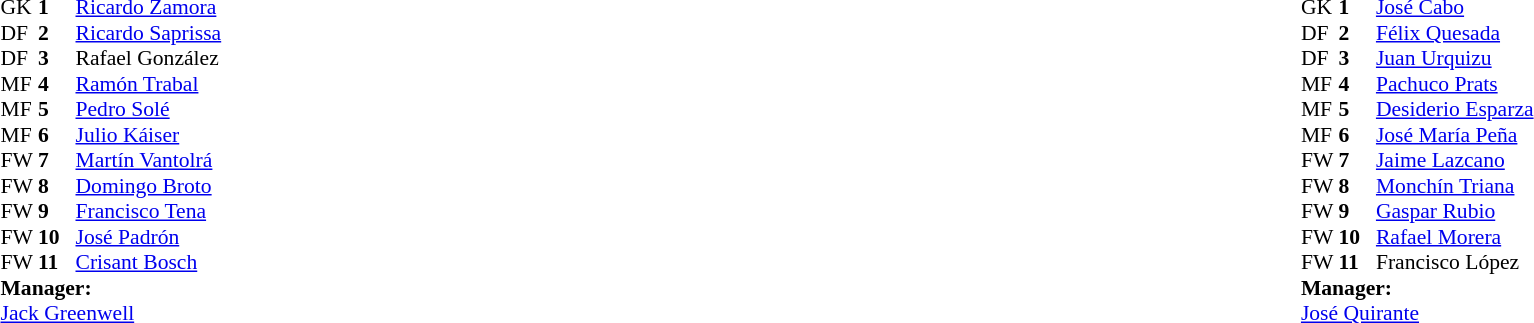<table width="100%">
<tr>
<td valign="top" width="50%"><br><table style="font-size: 90%" cellspacing="0" cellpadding="0">
<tr>
<td colspan="4"></td>
</tr>
<tr>
<th width=25></th>
<th width=25></th>
</tr>
<tr>
<td>GK</td>
<td><strong>1</strong></td>
<td> <a href='#'>Ricardo Zamora</a></td>
</tr>
<tr>
<td>DF</td>
<td><strong>2</strong></td>
<td> <a href='#'>Ricardo Saprissa</a></td>
</tr>
<tr>
<td>DF</td>
<td><strong>3</strong></td>
<td> Rafael González</td>
</tr>
<tr>
<td>MF</td>
<td><strong>4</strong></td>
<td> <a href='#'>Ramón Trabal</a></td>
</tr>
<tr>
<td>MF</td>
<td><strong>5</strong></td>
<td> <a href='#'>Pedro Solé</a></td>
</tr>
<tr>
<td>MF</td>
<td><strong>6</strong></td>
<td> <a href='#'>Julio Káiser</a></td>
</tr>
<tr>
<td>FW</td>
<td><strong>7</strong></td>
<td> <a href='#'>Martín Vantolrá</a></td>
</tr>
<tr>
<td>FW</td>
<td><strong>8</strong></td>
<td> <a href='#'>Domingo Broto</a></td>
</tr>
<tr>
<td>FW</td>
<td><strong>9</strong></td>
<td> <a href='#'>Francisco Tena</a></td>
</tr>
<tr>
<td>FW</td>
<td><strong>10</strong></td>
<td> <a href='#'>José Padrón</a></td>
</tr>
<tr>
<td>FW</td>
<td><strong>11</strong></td>
<td> <a href='#'>Crisant Bosch</a></td>
</tr>
<tr>
<td colspan=3><strong>Manager:</strong></td>
</tr>
<tr>
<td colspan=4> <a href='#'>Jack Greenwell</a></td>
</tr>
</table>
</td>
<td valign="top" width="50%"><br><table style="font-size: 90%" cellspacing="0" cellpadding="0" align=center>
<tr>
<td colspan="4"></td>
</tr>
<tr>
<th width=25></th>
<th width=25></th>
</tr>
<tr>
<td>GK</td>
<td><strong>1</strong></td>
<td> <a href='#'>José Cabo</a></td>
</tr>
<tr>
<td>DF</td>
<td><strong>2</strong></td>
<td> <a href='#'>Félix Quesada</a></td>
</tr>
<tr>
<td>DF</td>
<td><strong>3</strong></td>
<td> <a href='#'>Juan Urquizu</a></td>
</tr>
<tr>
<td>MF</td>
<td><strong>4</strong></td>
<td> <a href='#'>Pachuco Prats</a></td>
</tr>
<tr>
<td>MF</td>
<td><strong>5</strong></td>
<td> <a href='#'>Desiderio Esparza</a></td>
</tr>
<tr>
<td>MF</td>
<td><strong>6</strong></td>
<td> <a href='#'>José María Peña</a></td>
</tr>
<tr>
<td>FW</td>
<td><strong>7</strong></td>
<td> <a href='#'>Jaime Lazcano</a></td>
</tr>
<tr>
<td>FW</td>
<td><strong>8</strong></td>
<td> <a href='#'>Monchín Triana</a></td>
</tr>
<tr>
<td>FW</td>
<td><strong>9</strong></td>
<td> <a href='#'>Gaspar Rubio</a></td>
</tr>
<tr>
<td>FW</td>
<td><strong>10</strong></td>
<td> <a href='#'>Rafael Morera</a></td>
</tr>
<tr>
<td>FW</td>
<td><strong>11</strong></td>
<td> Francisco López</td>
</tr>
<tr>
<td colspan=3><strong>Manager:</strong></td>
</tr>
<tr>
<td colspan=4> <a href='#'>José Quirante</a></td>
</tr>
</table>
</td>
</tr>
</table>
